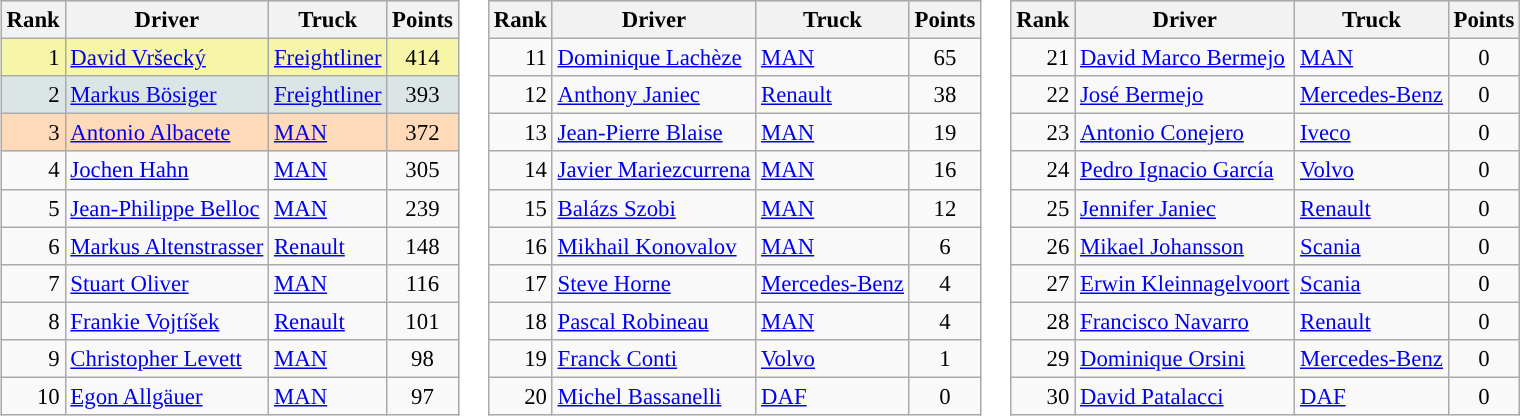<table>
<tr valign="top">
<td><br><table class="wikitable" style=" font-size:95%;">
<tr style="background:#CCCCCC;">
<th>Rank</th>
<th>Driver</th>
<th>Truck</th>
<th>Points</th>
</tr>
<tr style="background:#F7F6A8;">
<td align="right">1</td>
<td> <a href='#'>David Vršecký</a></td>
<td><a href='#'>Freightliner</a></td>
<td align="center">414</td>
</tr>
<tr style="background:#DCE5E5;">
<td align="right">2</td>
<td> <a href='#'>Markus Bösiger</a></td>
<td><a href='#'>Freightliner</a></td>
<td align="center">393</td>
</tr>
<tr style="background:#FFDAB9;">
<td align="right">3</td>
<td> <a href='#'>Antonio Albacete</a></td>
<td><a href='#'>MAN</a></td>
<td align="center">372</td>
</tr>
<tr>
<td align="right">4</td>
<td> <a href='#'>Jochen Hahn</a></td>
<td><a href='#'>MAN</a></td>
<td align="center">305</td>
</tr>
<tr>
<td align="right">5</td>
<td> <a href='#'>Jean-Philippe Belloc</a></td>
<td><a href='#'>MAN</a></td>
<td align="center">239</td>
</tr>
<tr>
<td align="right">6</td>
<td> <a href='#'>Markus Altenstrasser</a></td>
<td><a href='#'>Renault</a></td>
<td align="center">148</td>
</tr>
<tr>
<td align="right">7</td>
<td> <a href='#'>Stuart Oliver</a></td>
<td><a href='#'>MAN</a></td>
<td align="center">116</td>
</tr>
<tr>
<td align="right">8</td>
<td> <a href='#'>Frankie Vojtíšek</a></td>
<td><a href='#'>Renault</a></td>
<td align="center">101</td>
</tr>
<tr>
<td align="right">9</td>
<td> <a href='#'>Christopher Levett</a></td>
<td><a href='#'>MAN</a></td>
<td align="center">98</td>
</tr>
<tr>
<td align="right">10</td>
<td> <a href='#'>Egon Allgäuer</a></td>
<td><a href='#'>MAN</a></td>
<td align="center">97</td>
</tr>
</table>
</td>
<td><br><table class="wikitable" style=" font-size:95%;">
<tr style="background:#CCCCCC;">
<th>Rank</th>
<th>Driver</th>
<th>Truck</th>
<th>Points</th>
</tr>
<tr>
<td align="right">11</td>
<td> <a href='#'>Dominique Lachèze</a></td>
<td><a href='#'>MAN</a></td>
<td align="center">65</td>
</tr>
<tr>
<td align="right">12</td>
<td> <a href='#'>Anthony Janiec</a></td>
<td><a href='#'>Renault</a></td>
<td align="center">38</td>
</tr>
<tr>
<td align="right">13</td>
<td> <a href='#'>Jean-Pierre Blaise</a></td>
<td><a href='#'>MAN</a></td>
<td align="center">19</td>
</tr>
<tr>
<td align="right">14</td>
<td> <a href='#'>Javier Mariezcurrena</a></td>
<td><a href='#'>MAN</a></td>
<td align="center">16</td>
</tr>
<tr>
<td align="right">15</td>
<td> <a href='#'>Balázs Szobi</a></td>
<td><a href='#'>MAN</a></td>
<td align="center">12</td>
</tr>
<tr>
<td align="right">16</td>
<td> <a href='#'>Mikhail Konovalov</a></td>
<td><a href='#'>MAN</a></td>
<td align="center">6</td>
</tr>
<tr>
<td align="right">17</td>
<td> <a href='#'>Steve Horne</a></td>
<td><a href='#'>Mercedes-Benz</a></td>
<td align="center">4</td>
</tr>
<tr>
<td align="right">18</td>
<td> <a href='#'>Pascal Robineau</a></td>
<td><a href='#'>MAN</a></td>
<td align="center">4</td>
</tr>
<tr>
<td align="right">19</td>
<td> <a href='#'>Franck Conti</a></td>
<td><a href='#'>Volvo</a></td>
<td align="center">1</td>
</tr>
<tr>
<td align="right">20</td>
<td> <a href='#'>Michel Bassanelli</a></td>
<td><a href='#'>DAF</a></td>
<td align="center">0</td>
</tr>
</table>
</td>
<td><br><table class="wikitable" style=" font-size:95%;">
<tr style="background:#CCCCCC;">
<th>Rank</th>
<th>Driver</th>
<th>Truck</th>
<th>Points</th>
</tr>
<tr>
<td align="right">21</td>
<td> <a href='#'>David Marco Bermejo</a></td>
<td><a href='#'>MAN</a></td>
<td align="center">0</td>
</tr>
<tr>
<td align="right">22</td>
<td> <a href='#'>José Bermejo</a></td>
<td><a href='#'>Mercedes-Benz</a></td>
<td align="center">0</td>
</tr>
<tr>
<td align="right">23</td>
<td> <a href='#'>Antonio Conejero</a></td>
<td><a href='#'>Iveco</a></td>
<td align="center">0</td>
</tr>
<tr>
<td align="right">24</td>
<td> <a href='#'>Pedro Ignacio García</a></td>
<td><a href='#'>Volvo</a></td>
<td align="center">0</td>
</tr>
<tr>
<td align="right">25</td>
<td> <a href='#'>Jennifer Janiec</a></td>
<td><a href='#'>Renault</a></td>
<td align="center">0</td>
</tr>
<tr>
<td align="right">26</td>
<td> <a href='#'>Mikael Johansson</a></td>
<td><a href='#'>Scania</a></td>
<td align="center">0</td>
</tr>
<tr>
<td align="right">27</td>
<td> <a href='#'>Erwin Kleinnagelvoort</a></td>
<td><a href='#'>Scania</a></td>
<td align="center">0</td>
</tr>
<tr>
<td align="right">28</td>
<td> <a href='#'>Francisco Navarro</a></td>
<td><a href='#'>Renault</a></td>
<td align="center">0</td>
</tr>
<tr>
<td align="right">29</td>
<td> <a href='#'>Dominique Orsini</a></td>
<td><a href='#'>Mercedes-Benz</a></td>
<td align="center">0</td>
</tr>
<tr>
<td align="right">30</td>
<td> <a href='#'>David Patalacci</a></td>
<td><a href='#'>DAF</a></td>
<td align="center">0</td>
</tr>
</table>
</td>
</tr>
</table>
